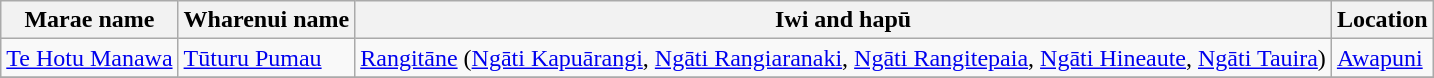<table class="wikitable sortable">
<tr>
<th>Marae name</th>
<th>Wharenui name</th>
<th>Iwi and hapū</th>
<th>Location</th>
</tr>
<tr>
<td><a href='#'>Te Hotu Manawa</a></td>
<td><a href='#'>Tūturu Pumau</a></td>
<td><a href='#'>Rangitāne</a> (<a href='#'>Ngāti Kapuārangi</a>, <a href='#'>Ngāti Rangiaranaki</a>, <a href='#'>Ngāti Rangitepaia</a>, <a href='#'>Ngāti Hineaute</a>, <a href='#'>Ngāti Tauira</a>)</td>
<td><a href='#'>Awapuni</a></td>
</tr>
<tr>
</tr>
</table>
